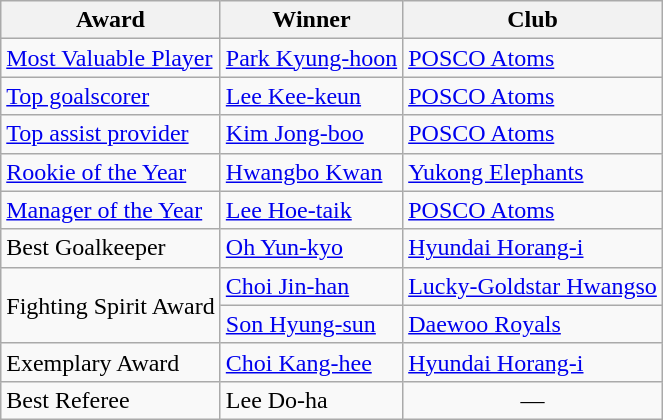<table class="wikitable">
<tr>
<th>Award</th>
<th>Winner</th>
<th>Club</th>
</tr>
<tr>
<td><a href='#'>Most Valuable Player</a></td>
<td> <a href='#'>Park Kyung-hoon</a></td>
<td><a href='#'>POSCO Atoms</a></td>
</tr>
<tr>
<td><a href='#'>Top goalscorer</a></td>
<td> <a href='#'>Lee Kee-keun</a></td>
<td><a href='#'>POSCO Atoms</a></td>
</tr>
<tr>
<td><a href='#'>Top assist provider</a></td>
<td> <a href='#'>Kim Jong-boo</a></td>
<td><a href='#'>POSCO Atoms</a></td>
</tr>
<tr>
<td><a href='#'>Rookie of the Year</a></td>
<td> <a href='#'>Hwangbo Kwan</a></td>
<td><a href='#'>Yukong Elephants</a></td>
</tr>
<tr>
<td><a href='#'>Manager of the Year</a></td>
<td> <a href='#'>Lee Hoe-taik</a></td>
<td><a href='#'>POSCO Atoms</a></td>
</tr>
<tr>
<td>Best Goalkeeper</td>
<td> <a href='#'>Oh Yun-kyo</a></td>
<td><a href='#'>Hyundai Horang-i</a></td>
</tr>
<tr>
<td rowspan="2">Fighting Spirit Award</td>
<td> <a href='#'>Choi Jin-han</a></td>
<td><a href='#'>Lucky-Goldstar Hwangso</a></td>
</tr>
<tr>
<td> <a href='#'>Son Hyung-sun</a></td>
<td><a href='#'>Daewoo Royals</a></td>
</tr>
<tr>
<td>Exemplary Award</td>
<td> <a href='#'>Choi Kang-hee</a></td>
<td><a href='#'>Hyundai Horang-i</a></td>
</tr>
<tr>
<td>Best Referee</td>
<td> Lee Do-ha</td>
<td align="center">—</td>
</tr>
</table>
